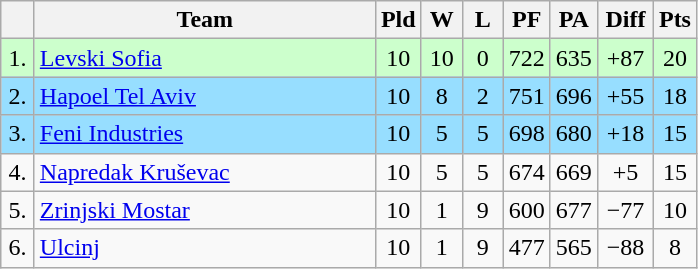<table class="wikitable" style="text-align:center">
<tr>
<th width=15></th>
<th width=220>Team</th>
<th width=20>Pld</th>
<th width=20>W</th>
<th width=20>L</th>
<th width=20>PF</th>
<th width=20>PA</th>
<th width=30>Diff</th>
<th width=20>Pts</th>
</tr>
<tr bgcolor=#ccffcc>
<td>1.</td>
<td align=left> <a href='#'>Levski Sofia</a></td>
<td>10</td>
<td>10</td>
<td>0</td>
<td>722</td>
<td>635</td>
<td>+87</td>
<td>20</td>
</tr>
<tr bgcolor=#97DEFF>
<td>2.</td>
<td align=left> <a href='#'>Hapoel Tel Aviv</a></td>
<td>10</td>
<td>8</td>
<td>2</td>
<td>751</td>
<td>696</td>
<td>+55</td>
<td>18</td>
</tr>
<tr bgcolor=#97DEFF>
<td>3.</td>
<td align=left> <a href='#'>Feni Industries</a></td>
<td>10</td>
<td>5</td>
<td>5</td>
<td>698</td>
<td>680</td>
<td>+18</td>
<td>15</td>
</tr>
<tr>
<td>4.</td>
<td align=left> <a href='#'>Napredak Kruševac</a></td>
<td>10</td>
<td>5</td>
<td>5</td>
<td>674</td>
<td>669</td>
<td>+5</td>
<td>15</td>
</tr>
<tr>
<td>5.</td>
<td align=left> <a href='#'>Zrinjski Mostar</a></td>
<td>10</td>
<td>1</td>
<td>9</td>
<td>600</td>
<td>677</td>
<td>−77</td>
<td>10</td>
</tr>
<tr>
<td>6.</td>
<td align=left> <a href='#'>Ulcinj</a></td>
<td>10</td>
<td>1</td>
<td>9</td>
<td>477</td>
<td>565</td>
<td>−88</td>
<td>8</td>
</tr>
</table>
